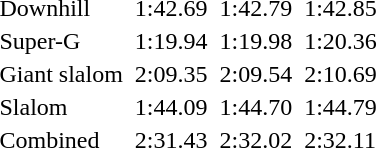<table>
<tr>
<td>Downhill<br></td>
<td></td>
<td>1:42.69</td>
<td></td>
<td>1:42.79</td>
<td></td>
<td>1:42.85</td>
</tr>
<tr>
<td>Super-G<br></td>
<td></td>
<td>1:19.94</td>
<td></td>
<td>1:19.98</td>
<td></td>
<td>1:20.36</td>
</tr>
<tr>
<td>Giant slalom<br></td>
<td></td>
<td>2:09.35</td>
<td></td>
<td>2:09.54</td>
<td></td>
<td>2:10.69</td>
</tr>
<tr>
<td>Slalom<br></td>
<td></td>
<td>1:44.09</td>
<td></td>
<td>1:44.70</td>
<td></td>
<td>1:44.79</td>
</tr>
<tr>
<td>Combined<br></td>
<td></td>
<td>2:31.43</td>
<td></td>
<td>2:32.02</td>
<td></td>
<td>2:32.11</td>
</tr>
</table>
